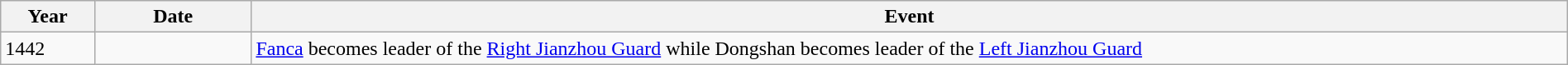<table class="wikitable" width="100%">
<tr>
<th style="width:6%">Year</th>
<th style="width:10%">Date</th>
<th>Event</th>
</tr>
<tr>
<td>1442</td>
<td></td>
<td><a href='#'>Fanca</a> becomes leader of the <a href='#'>Right Jianzhou Guard</a> while Dongshan becomes leader of the <a href='#'>Left Jianzhou Guard</a></td>
</tr>
</table>
